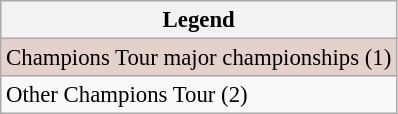<table class="wikitable" style="font-size:95%;">
<tr>
<th>Legend</th>
</tr>
<tr style="background:#e5d1cb;">
<td>Champions Tour major championships (1)</td>
</tr>
<tr>
<td>Other Champions Tour (2)</td>
</tr>
</table>
